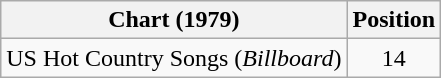<table class="wikitable">
<tr>
<th>Chart (1979)</th>
<th>Position</th>
</tr>
<tr>
<td>US Hot Country Songs (<em>Billboard</em>)</td>
<td align="center">14</td>
</tr>
</table>
